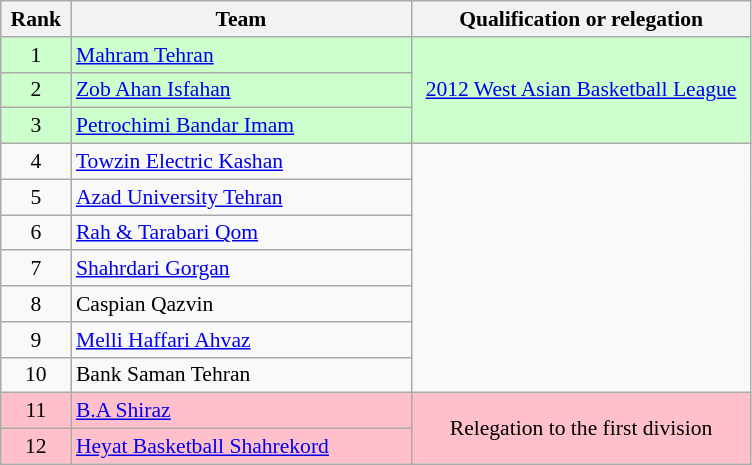<table class="wikitable" style="text-align:center; font-size:90%">
<tr>
<th width=40>Rank</th>
<th width=220>Team</th>
<th width=220>Qualification or relegation</th>
</tr>
<tr bgcolor=ccffcc>
<td>1</td>
<td align="left"><a href='#'>Mahram Tehran</a></td>
<td rowspan=3><a href='#'>2012 West Asian Basketball League</a></td>
</tr>
<tr bgcolor=ccffcc>
<td>2</td>
<td align="left"><a href='#'>Zob Ahan Isfahan</a></td>
</tr>
<tr bgcolor=ccffcc>
<td>3</td>
<td align="left"><a href='#'>Petrochimi Bandar Imam</a></td>
</tr>
<tr>
<td>4</td>
<td align="left"><a href='#'>Towzin Electric Kashan</a></td>
<td rowspan=7></td>
</tr>
<tr>
<td>5</td>
<td align="left"><a href='#'>Azad University Tehran</a></td>
</tr>
<tr>
<td>6</td>
<td align="left"><a href='#'>Rah & Tarabari Qom</a></td>
</tr>
<tr>
<td>7</td>
<td align="left"><a href='#'>Shahrdari Gorgan</a></td>
</tr>
<tr>
<td>8</td>
<td align="left">Caspian Qazvin</td>
</tr>
<tr>
<td>9</td>
<td align="left"><a href='#'>Melli Haffari Ahvaz</a></td>
</tr>
<tr>
<td>10</td>
<td align="left">Bank Saman Tehran</td>
</tr>
<tr bgcolor=pink>
<td>11</td>
<td align="left"><a href='#'>B.A Shiraz</a></td>
<td rowspan=2>Relegation to the first division</td>
</tr>
<tr bgcolor=pink>
<td>12</td>
<td align="left"><a href='#'>Heyat Basketball Shahrekord</a></td>
</tr>
</table>
